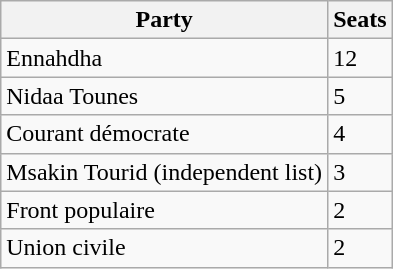<table class="wikitable sortable">
<tr>
<th>Party</th>
<th>Seats</th>
</tr>
<tr>
<td>Ennahdha</td>
<td>12</td>
</tr>
<tr>
<td>Nidaa Tounes</td>
<td>5</td>
</tr>
<tr>
<td>Courant démocrate</td>
<td>4</td>
</tr>
<tr>
<td>Msakin Tourid (independent list)</td>
<td>3</td>
</tr>
<tr>
<td>Front populaire</td>
<td>2</td>
</tr>
<tr>
<td>Union civile</td>
<td>2</td>
</tr>
</table>
